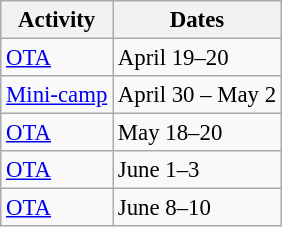<table class="wikitable" style="font-size: 95%;">
<tr>
<th>Activity</th>
<th>Dates</th>
</tr>
<tr>
<td><a href='#'>OTA</a></td>
<td>April 19–20</td>
</tr>
<tr>
<td><a href='#'>Mini-camp</a></td>
<td>April 30 – May 2</td>
</tr>
<tr>
<td><a href='#'>OTA</a></td>
<td>May 18–20</td>
</tr>
<tr>
<td><a href='#'>OTA</a></td>
<td>June 1–3</td>
</tr>
<tr>
<td><a href='#'>OTA</a></td>
<td>June 8–10</td>
</tr>
</table>
